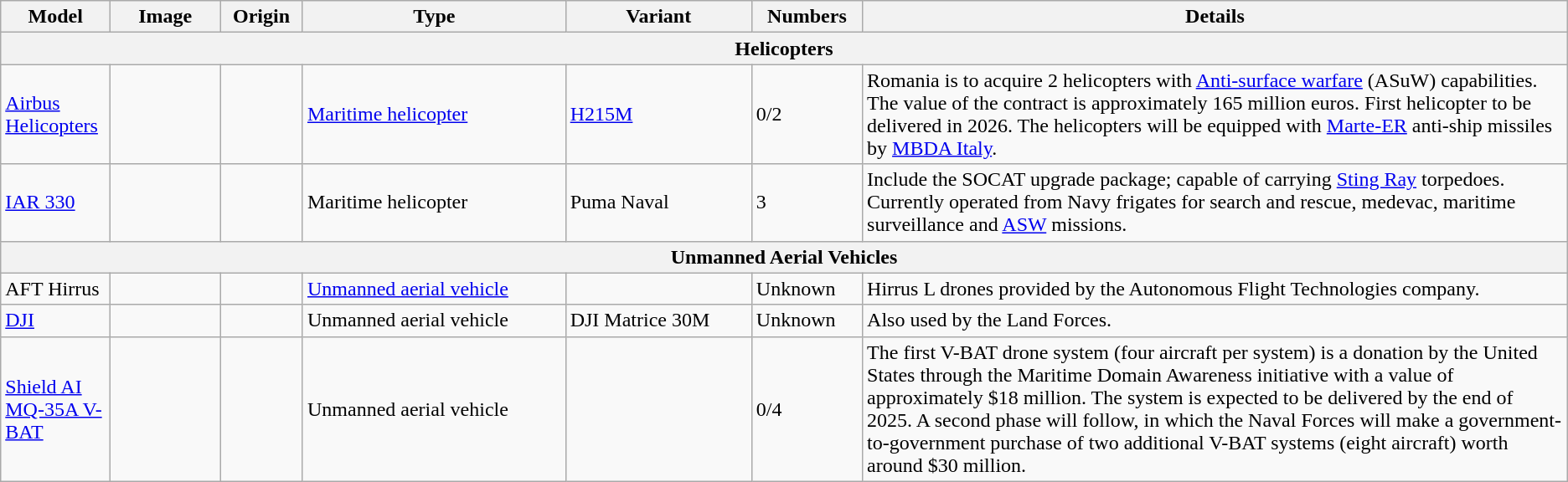<table class="wikitable">
<tr>
<th style="text-align:center; width:7%;">Model</th>
<th style="text-align:center; width:7%;">Image</th>
<th style="text-align:center;">Origin</th>
<th style="text-align:center;">Type</th>
<th style="text-align:center;">Variant</th>
<th style="text-align:center;">Numbers</th>
<th style="text-align:center; width:45%;">Details</th>
</tr>
<tr>
<th colspan="7">Helicopters</th>
</tr>
<tr>
<td><a href='#'>Airbus Helicopters</a></td>
<td></td>
<td><br></td>
<td><a href='#'>Maritime helicopter</a></td>
<td><a href='#'>H215M</a></td>
<td>0/2</td>
<td>Romania is to acquire 2 helicopters with <a href='#'>Anti-surface warfare</a> (ASuW) capabilities. The value of the contract is approximately 165 million euros. First helicopter to be delivered in 2026. The helicopters will be equipped with <a href='#'>Marte-ER</a> anti-ship missiles by <a href='#'>MBDA Italy</a>.</td>
</tr>
<tr>
<td><a href='#'>IAR 330</a></td>
<td></td>
<td></td>
<td>Maritime helicopter</td>
<td>Puma Naval</td>
<td>3</td>
<td>Include the SOCAT upgrade package; capable of carrying <a href='#'>Sting Ray</a> torpedoes. Currently operated from Navy frigates for search and rescue, medevac, maritime surveillance and <a href='#'>ASW</a> missions.</td>
</tr>
<tr>
<th colspan="7">Unmanned Aerial Vehicles</th>
</tr>
<tr>
<td>AFT Hirrus</td>
<td></td>
<td></td>
<td><a href='#'>Unmanned aerial vehicle</a></td>
<td></td>
<td>Unknown</td>
<td>Hirrus L drones provided by the Autonomous Flight Technologies company.</td>
</tr>
<tr>
<td><a href='#'>DJI</a></td>
<td></td>
<td></td>
<td>Unmanned aerial vehicle</td>
<td>DJI Matrice 30M</td>
<td>Unknown</td>
<td>Also used by the Land Forces.</td>
</tr>
<tr>
<td><a href='#'>Shield AI MQ-35A V-BAT</a></td>
<td></td>
<td></td>
<td>Unmanned aerial vehicle</td>
<td></td>
<td>0/4</td>
<td>The first V-BAT drone system (four aircraft per system) is a donation by the United States through the Maritime Domain Awareness initiative with a value of approximately $18 million. The system is expected to be delivered by the end of 2025. A second phase will follow, in which the Naval Forces will make a government-to-government purchase of two additional V-BAT systems (eight aircraft) worth around $30 million.</td>
</tr>
</table>
